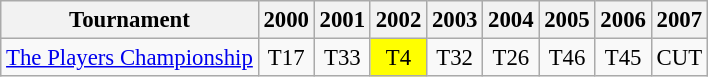<table class="wikitable" style="font-size:95%;text-align:center;">
<tr>
<th>Tournament</th>
<th>2000</th>
<th>2001</th>
<th>2002</th>
<th>2003</th>
<th>2004</th>
<th>2005</th>
<th>2006</th>
<th>2007</th>
</tr>
<tr>
<td align=left><a href='#'>The Players Championship</a></td>
<td>T17</td>
<td>T33</td>
<td style="background:yellow;">T4</td>
<td>T32</td>
<td>T26</td>
<td>T46</td>
<td>T45</td>
<td>CUT</td>
</tr>
</table>
